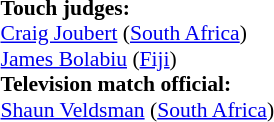<table style="width:100%; font-size:90%;">
<tr>
<td><br><strong>Touch judges:</strong>
<br><a href='#'>Craig Joubert</a> (<a href='#'>South Africa</a>)
<br><a href='#'>James Bolabiu</a> (<a href='#'>Fiji</a>)
<br><strong>Television match official:</strong>
<br><a href='#'>Shaun Veldsman</a> (<a href='#'>South Africa</a>)</td>
</tr>
</table>
